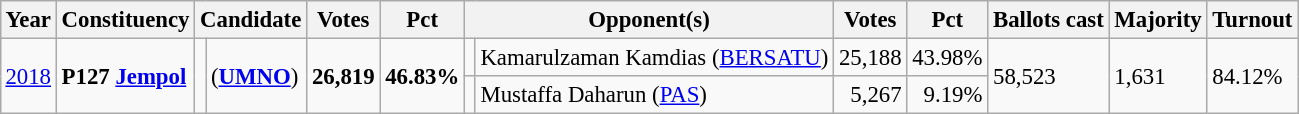<table class="wikitable" style="margin:0.5em; font-size:95%;">
<tr>
<th>Year</th>
<th>Constituency</th>
<th colspan=2>Candidate</th>
<th>Votes</th>
<th>Pct</th>
<th colspan=2>Opponent(s)</th>
<th>Votes</th>
<th>Pct</th>
<th>Ballots cast</th>
<th>Majority</th>
<th>Turnout</th>
</tr>
<tr>
<td rowspan="2"><a href='#'>2018</a></td>
<td rowspan="2"><strong>P127 <a href='#'>Jempol</a></strong></td>
<td rowspan=2 ></td>
<td rowspan="2"> (<a href='#'><strong>UMNO</strong></a>)</td>
<td rowspan=2 align="right"><strong>26,819</strong></td>
<td rowspan="2"><strong>46.83%</strong></td>
<td></td>
<td>Kamarulzaman Kamdias (<a href='#'>BERSATU</a>)</td>
<td align="right">25,188</td>
<td>43.98%</td>
<td rowspan="2">58,523</td>
<td rowspan="2">1,631</td>
<td rowspan="2">84.12%</td>
</tr>
<tr>
<td></td>
<td>Mustaffa Daharun (<a href='#'>PAS</a>)</td>
<td align="right">5,267</td>
<td align="right">9.19%</td>
</tr>
</table>
